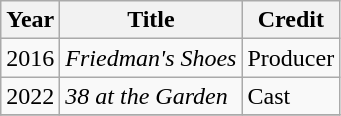<table class="wikitable sortable">
<tr>
<th>Year</th>
<th>Title</th>
<th class="unsortable">Credit</th>
</tr>
<tr>
<td>2016</td>
<td><em>Friedman's Shoes</em></td>
<td>Producer</td>
</tr>
<tr>
<td>2022</td>
<td><em>38 at the Garden</em></td>
<td>Cast</td>
</tr>
<tr>
</tr>
</table>
